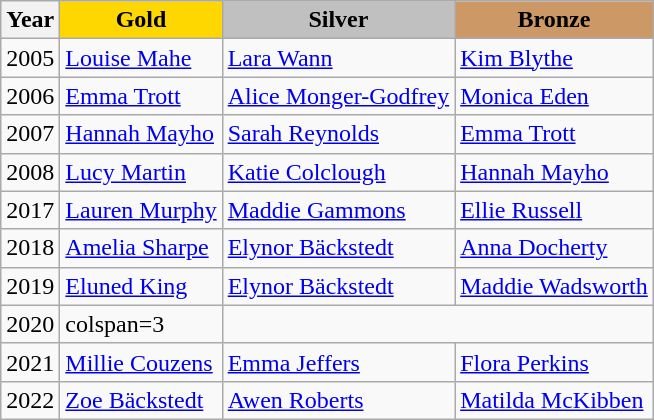<table class="wikitable" style="text-align:left;">
<tr>
<th>Year</th>
<th style="background:gold;">Gold</th>
<th style="background:silver;">Silver</th>
<th style="background:#c96;">Bronze</th>
</tr>
<tr>
<td>2005</td>
<td><a href='#'>Louise Mahe</a></td>
<td><a href='#'>Lara Wann</a></td>
<td><a href='#'>Kim Blythe</a></td>
</tr>
<tr>
<td>2006</td>
<td><a href='#'>Emma Trott</a></td>
<td><a href='#'>Alice Monger-Godfrey</a></td>
<td><a href='#'>Monica Eden</a></td>
</tr>
<tr>
<td>2007</td>
<td><a href='#'>Hannah Mayho</a></td>
<td><a href='#'>Sarah Reynolds</a></td>
<td><a href='#'>Emma Trott</a></td>
</tr>
<tr>
<td>2008</td>
<td><a href='#'>Lucy Martin</a></td>
<td><a href='#'>Katie Colclough</a></td>
<td><a href='#'>Hannah Mayho</a></td>
</tr>
<tr>
<td>2017</td>
<td><a href='#'>Lauren Murphy</a></td>
<td><a href='#'>Maddie Gammons</a></td>
<td><a href='#'>Ellie Russell</a></td>
</tr>
<tr>
<td>2018</td>
<td><a href='#'>Amelia Sharpe</a></td>
<td><a href='#'>Elynor Bäckstedt</a></td>
<td><a href='#'>Anna Docherty</a></td>
</tr>
<tr>
<td>2019</td>
<td><a href='#'>Eluned King</a></td>
<td><a href='#'>Elynor Bäckstedt</a></td>
<td><a href='#'>Maddie Wadsworth</a></td>
</tr>
<tr>
<td>2020</td>
<td>colspan=3 </td>
</tr>
<tr>
<td>2021</td>
<td><a href='#'>Millie Couzens</a></td>
<td><a href='#'>Emma Jeffers</a></td>
<td><a href='#'>Flora Perkins</a></td>
</tr>
<tr>
<td>2022</td>
<td><a href='#'>Zoe Bäckstedt</a></td>
<td><a href='#'>Awen Roberts</a></td>
<td><a href='#'>Matilda McKibben</a></td>
</tr>
</table>
